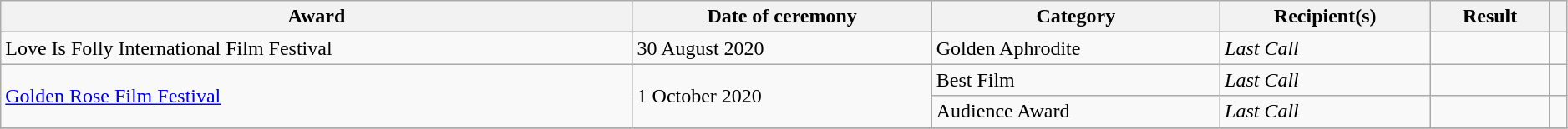<table class="wikitable sortable plainrowheaders" style="width: 99%;">
<tr>
<th scope="col">Award</th>
<th scope="col">Date of ceremony</th>
<th scope="col">Category</th>
<th scope="col">Recipient(s)</th>
<th scope="col">Result</th>
<th scope="col" class="unsortable"></th>
</tr>
<tr>
<td>Love Is Folly International Film Festival</td>
<td>30 August 2020</td>
<td>Golden Aphrodite</td>
<td><em>Last Call</em></td>
<td></td>
<td style="text-align:center;"></td>
</tr>
<tr>
<td rowspan="2"><a href='#'>Golden Rose Film Festival</a></td>
<td rowspan="2">1 October 2020</td>
<td>Best Film</td>
<td><em>Last Call</em></td>
<td></td>
<td style="text-align:center;"></td>
</tr>
<tr>
<td>Audience Award</td>
<td><em>Last Call</em></td>
<td></td>
<td style="text-align:center;"></td>
</tr>
<tr>
</tr>
</table>
